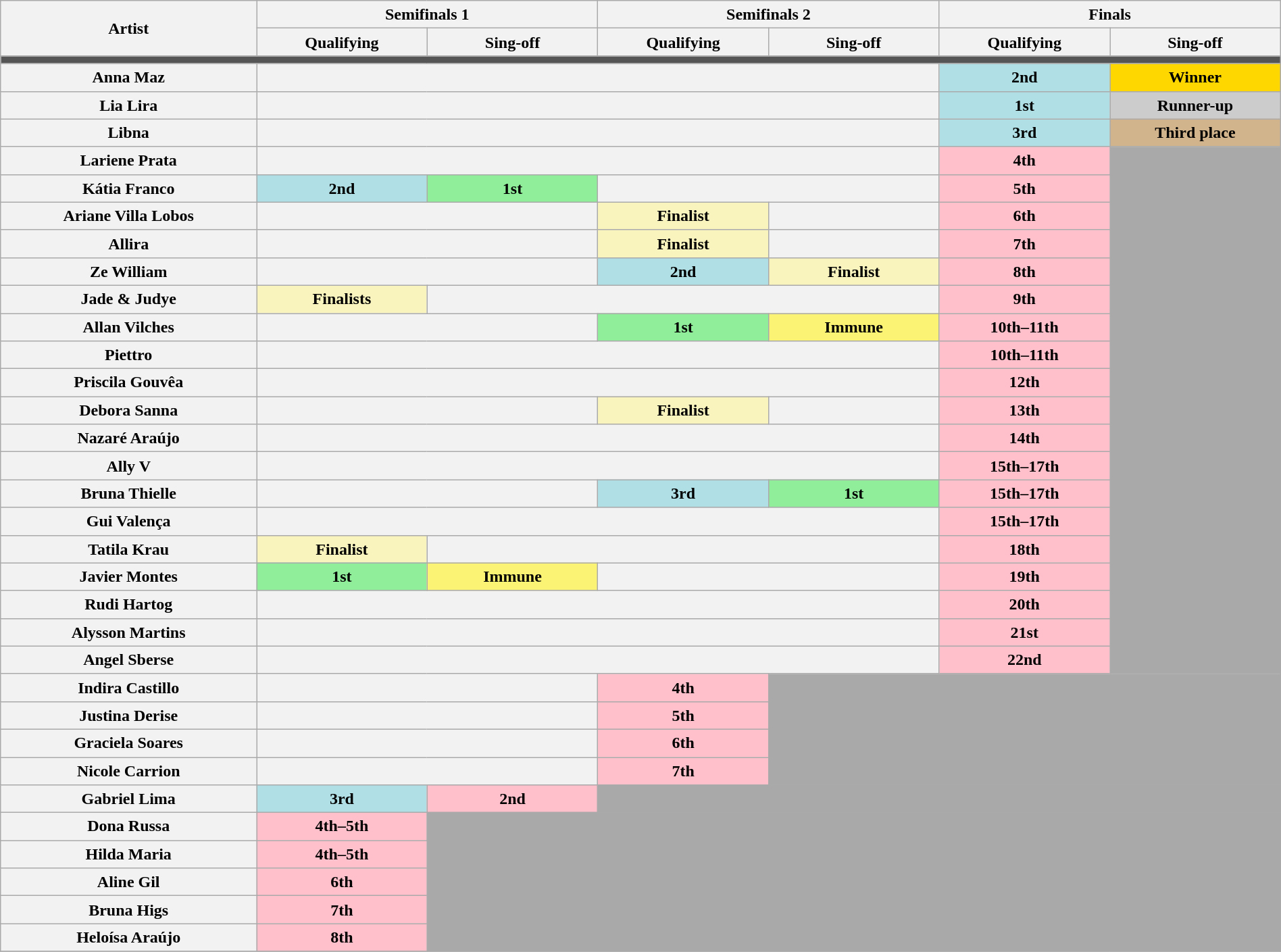<table class="wikitable" style="margin:1em auto; text-align:center; line-height:20px; width:100%">
<tr>
<th scope="col" width="15%" rowspan=2>Artist</th>
<th scope="col" width="20%" colspan=2>Semifinals 1</th>
<th scope="col" width="20%" colspan=2>Semifinals 2</th>
<th scope="col" width="20%" colspan=2>Finals</th>
</tr>
<tr>
<th scope="col" width="10%">Qualifying</th>
<th scope="col" width="10%">Sing-off</th>
<th scope="col" width="10%">Qualifying</th>
<th scope="col" width="10%">Sing-off</th>
<th scope="col" width="10%">Qualifying</th>
<th scope="col" width="10%">Sing-off</th>
</tr>
<tr>
<td colspan=7 bgcolor=555555></td>
</tr>
<tr>
<th>Anna Maz</th>
<th colspan=4></th>
<td bgcolor=B0E0E6><strong>2nd</strong><br></td>
<td bgcolor=FFD700><strong>Winner</strong><br></td>
</tr>
<tr>
<th>Lia Lira</th>
<th colspan=4></th>
<td bgcolor=B0E0E6><strong>1st</strong><br></td>
<td bgcolor=CCCCCC><strong>Runner-up</strong><br></td>
</tr>
<tr>
<th>Libna</th>
<th colspan=4></th>
<td bgcolor=B0E0E6><strong>3rd</strong><br></td>
<td bgcolor=D2B48C><strong>Third place</strong><br></td>
</tr>
<tr>
<th>Lariene Prata</th>
<th colspan=4></th>
<td bgcolor=FFC0CB><strong>4th</strong><br></td>
<td bgcolor=A9A9A9 rowspan=19></td>
</tr>
<tr>
<th>Kátia Franco</th>
<td bgcolor=B0E0E6><strong>2nd</strong><br></td>
<td bgcolor=90EE9B><strong>1st</strong><br></td>
<th colspan=2></th>
<td bgcolor=FFC0CB><strong>5th</strong><br></td>
</tr>
<tr>
<th>Ariane Villa Lobos</th>
<th colspan=2></th>
<td bgcolor=F9F3BD><strong>Finalist</strong><br></td>
<th></th>
<td bgcolor=FFC0CB><strong>6th</strong><br></td>
</tr>
<tr>
<th>Allira</th>
<th colspan=2></th>
<td bgcolor=F9F3BD><strong>Finalist</strong><br></td>
<th></th>
<td bgcolor=FFC0CB><strong>7th</strong><br></td>
</tr>
<tr>
<th>Ze William</th>
<th colspan=2></th>
<td bgcolor=B0E0E6><strong>2nd</strong><br></td>
<td bgcolor=F9F3BD><strong>Finalist</strong><br></td>
<td bgcolor=FFC0CB><strong>8th</strong><br></td>
</tr>
<tr>
<th>Jade & Judye</th>
<td bgcolor=F9F3BD><strong>Finalists</strong><br></td>
<th colspan=3></th>
<td bgcolor=FFC0CB><strong>9th</strong><br></td>
</tr>
<tr>
<th>Allan Vilches</th>
<th colspan=2></th>
<td bgcolor=90EE9B><strong>1st</strong><br></td>
<td bgcolor=FBF373><strong>Immune</strong></td>
<td bgcolor=FFC0CB><strong>10th–11th</strong><br></td>
</tr>
<tr>
<th>Piettro</th>
<th colspan=4></th>
<td bgcolor=FFC0CB><strong>10th–11th</strong><br></td>
</tr>
<tr>
<th>Priscila Gouvêa</th>
<th colspan=4></th>
<td bgcolor=FFC0CB><strong>12th</strong><br></td>
</tr>
<tr>
<th>Debora Sanna</th>
<th colspan=2></th>
<td bgcolor=F9F3BD><strong>Finalist</strong><br></td>
<th></th>
<td bgcolor=FFC0CB><strong>13th</strong><br></td>
</tr>
<tr>
<th>Nazaré Araújo</th>
<th colspan=4></th>
<td bgcolor=FFC0CB><strong>14th</strong><br></td>
</tr>
<tr>
<th>Ally V</th>
<th colspan=4></th>
<td bgcolor=FFC0CB><strong>15th–17th</strong><br></td>
</tr>
<tr>
<th>Bruna Thielle</th>
<th colspan=2></th>
<td bgcolor="B0E0E6"><strong>3rd</strong><br></td>
<td bgcolor="90EE9B"><strong>1st</strong><br></td>
<td bgcolor=FFC0CB><strong>15th–17th</strong><br></td>
</tr>
<tr>
<th>Gui Valença</th>
<th colspan=4></th>
<td bgcolor=FFC0CB><strong>15th–17th</strong><br></td>
</tr>
<tr>
<th>Tatila Krau</th>
<td bgcolor=F9F3BD><strong>Finalist</strong><br></td>
<th colspan=3></th>
<td bgcolor=FFC0CB><strong>18th</strong><br></td>
</tr>
<tr>
<th>Javier Montes</th>
<td bgcolor=90EE9B><strong>1st</strong><br></td>
<td bgcolor=FBF373><strong>Immune</strong></td>
<th colspan=2></th>
<td bgcolor=FFC0CB><strong>19th</strong><br></td>
</tr>
<tr>
<th>Rudi Hartog</th>
<th colspan=4></th>
<td bgcolor=FFC0CB><strong>20th</strong><br></td>
</tr>
<tr>
<th>Alysson Martins</th>
<th colspan=4></th>
<td bgcolor=FFC0CB><strong>21st</strong><br></td>
</tr>
<tr>
<th>Angel Sberse</th>
<th colspan=4></th>
<td bgcolor=FFC0CB><strong>22nd</strong><br></td>
</tr>
<tr>
<th>Indira Castillo</th>
<th colspan=2></th>
<td bgcolor=FFC0CB><strong>4th</strong><br></td>
<td bgcolor=A9A9A9 colspan=3 rowspan=4></td>
</tr>
<tr>
<th>Justina Derise</th>
<th colspan=2></th>
<td bgcolor=FFC0CB><strong>5th</strong><br></td>
</tr>
<tr>
<th>Graciela Soares</th>
<th colspan=2></th>
<td bgcolor=FFC0CB><strong>6th</strong><br></td>
</tr>
<tr>
<th>Nicole Carrion</th>
<th colspan=2></th>
<td bgcolor=FFC0CB><strong>7th</strong><br></td>
</tr>
<tr>
<th>Gabriel Lima</th>
<td bgcolor=B0E0E6><strong>3rd</strong><br></td>
<td bgcolor=FFC0CB><strong>2nd</strong><br></td>
<td bgcolor=A9A9A9 colspan=4></td>
</tr>
<tr>
<th>Dona Russa</th>
<td bgcolor=FFC0CB><strong>4th–5th</strong><br></td>
<td bgcolor=A9A9A9 colspan=5 rowspan=5></td>
</tr>
<tr>
<th>Hilda Maria</th>
<td bgcolor=FFC0CB><strong>4th–5th</strong><br></td>
</tr>
<tr>
<th>Aline Gil</th>
<td bgcolor=FFC0CB><strong>6th</strong><br></td>
</tr>
<tr>
<th>Bruna Higs</th>
<td bgcolor=FFC0CB><strong>7th</strong><br></td>
</tr>
<tr>
<th>Heloísa Araújo</th>
<td bgcolor=FFC0CB><strong>8th</strong><br></td>
</tr>
<tr>
</tr>
</table>
